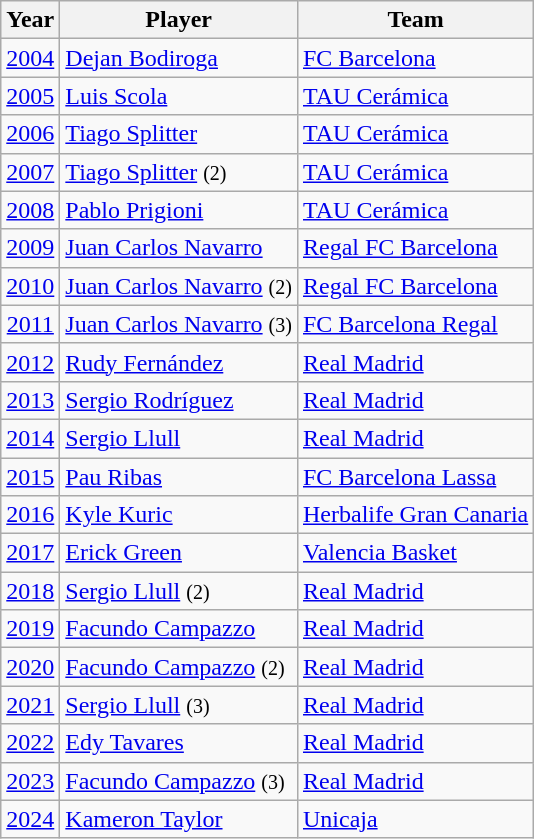<table class="wikitable">
<tr>
<th style="text-align:center;">Year</th>
<th style="text-align:center;">Player</th>
<th style="text-align:center;">Team</th>
</tr>
<tr>
<td style="text-align:center"><a href='#'>2004</a></td>
<td> <a href='#'>Dejan Bodiroga</a></td>
<td><a href='#'>FC Barcelona</a></td>
</tr>
<tr>
<td style="text-align:center"><a href='#'>2005</a></td>
<td> <a href='#'>Luis Scola</a></td>
<td><a href='#'>TAU Cerámica</a></td>
</tr>
<tr>
<td style="text-align:center"><a href='#'>2006</a></td>
<td> <a href='#'>Tiago Splitter</a></td>
<td><a href='#'>TAU Cerámica</a></td>
</tr>
<tr>
<td style="text-align:center"><a href='#'>2007</a></td>
<td> <a href='#'>Tiago Splitter</a> <small>(2)</small></td>
<td><a href='#'>TAU Cerámica</a></td>
</tr>
<tr>
<td style="text-align:center"><a href='#'>2008</a></td>
<td> <a href='#'>Pablo Prigioni</a></td>
<td><a href='#'>TAU Cerámica</a></td>
</tr>
<tr>
<td style="text-align:center"><a href='#'>2009</a></td>
<td> <a href='#'>Juan Carlos Navarro</a></td>
<td><a href='#'>Regal FC Barcelona</a></td>
</tr>
<tr>
<td style="text-align:center"><a href='#'>2010</a></td>
<td> <a href='#'>Juan Carlos Navarro</a> <small>(2)</small></td>
<td><a href='#'>Regal FC Barcelona</a></td>
</tr>
<tr>
<td style="text-align:center"><a href='#'>2011</a></td>
<td> <a href='#'>Juan Carlos Navarro</a> <small>(3)</small></td>
<td><a href='#'>FC Barcelona Regal</a></td>
</tr>
<tr>
<td style="text-align:center"><a href='#'>2012</a></td>
<td> <a href='#'>Rudy Fernández</a></td>
<td><a href='#'>Real Madrid</a></td>
</tr>
<tr>
<td style="text-align:center"><a href='#'>2013</a></td>
<td> <a href='#'>Sergio Rodríguez</a></td>
<td><a href='#'>Real Madrid</a></td>
</tr>
<tr>
<td style="text-align:center"><a href='#'>2014</a></td>
<td> <a href='#'>Sergio Llull</a></td>
<td><a href='#'>Real Madrid</a></td>
</tr>
<tr>
<td style="text-align:center"><a href='#'>2015</a></td>
<td> <a href='#'>Pau Ribas</a></td>
<td><a href='#'>FC Barcelona Lassa</a></td>
</tr>
<tr>
<td style="text-align:center"><a href='#'>2016</a></td>
<td> <a href='#'>Kyle Kuric</a></td>
<td><a href='#'>Herbalife Gran Canaria</a></td>
</tr>
<tr>
<td style="text-align:center"><a href='#'>2017</a></td>
<td> <a href='#'>Erick Green</a></td>
<td><a href='#'>Valencia Basket</a></td>
</tr>
<tr>
<td style="text-align:center"><a href='#'>2018</a></td>
<td> <a href='#'>Sergio Llull</a> <small>(2)</small></td>
<td><a href='#'>Real Madrid</a></td>
</tr>
<tr>
<td style="text-align:center"><a href='#'>2019</a></td>
<td> <a href='#'>Facundo Campazzo</a></td>
<td><a href='#'>Real Madrid</a></td>
</tr>
<tr>
<td style="text-align:center"><a href='#'>2020</a></td>
<td> <a href='#'>Facundo Campazzo</a> <small>(2)</small></td>
<td><a href='#'>Real Madrid</a></td>
</tr>
<tr>
<td style="text-align:center"><a href='#'>2021</a></td>
<td> <a href='#'>Sergio Llull</a> <small>(3)</small></td>
<td><a href='#'>Real Madrid</a></td>
</tr>
<tr>
<td style="text-align:center"><a href='#'>2022</a></td>
<td> <a href='#'>Edy Tavares</a></td>
<td><a href='#'>Real Madrid</a></td>
</tr>
<tr>
<td style="text-align:center"><a href='#'>2023</a></td>
<td> <a href='#'>Facundo Campazzo</a> <small>(3)</small></td>
<td><a href='#'>Real Madrid</a></td>
</tr>
<tr>
<td style="text-align:center"><a href='#'>2024</a></td>
<td> <a href='#'>Kameron Taylor</a></td>
<td><a href='#'>Unicaja</a></td>
</tr>
</table>
